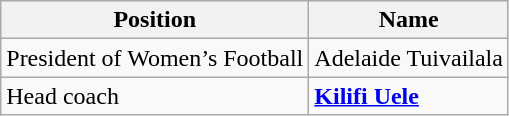<table class="wikitable sortable" style="text-align:center">
<tr>
<th>Position</th>
<th>Name</th>
</tr>
<tr>
<td>President of Women’s Football</td>
<td>Adelaide Tuivailala</td>
</tr>
<tr>
<td style="text-align:left;">Head coach</td>
<td style="text-align:left;"> <strong><a href='#'>Kilifi Uele</a></strong><br></td>
</tr>
</table>
